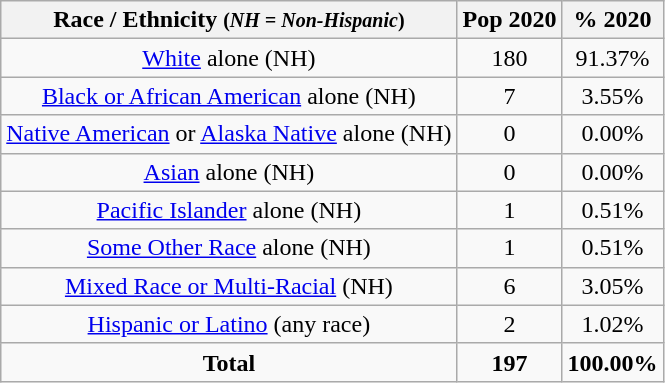<table class="wikitable" style="text-align:center;">
<tr>
<th>Race / Ethnicity <small>(<em>NH = Non-Hispanic</em>)</small></th>
<th>Pop 2020</th>
<th>% 2020</th>
</tr>
<tr>
<td><a href='#'>White</a> alone (NH)</td>
<td>180</td>
<td>91.37%</td>
</tr>
<tr>
<td><a href='#'>Black or African American</a> alone (NH)</td>
<td>7</td>
<td>3.55%</td>
</tr>
<tr>
<td><a href='#'>Native American</a> or <a href='#'>Alaska Native</a> alone (NH)</td>
<td>0</td>
<td>0.00%</td>
</tr>
<tr>
<td><a href='#'>Asian</a> alone (NH)</td>
<td>0</td>
<td>0.00%</td>
</tr>
<tr>
<td><a href='#'>Pacific Islander</a> alone (NH)</td>
<td>1</td>
<td>0.51%</td>
</tr>
<tr>
<td><a href='#'>Some Other Race</a> alone (NH)</td>
<td>1</td>
<td>0.51%</td>
</tr>
<tr>
<td><a href='#'>Mixed Race or Multi-Racial</a> (NH)</td>
<td>6</td>
<td>3.05%</td>
</tr>
<tr>
<td><a href='#'>Hispanic or Latino</a> (any race)</td>
<td>2</td>
<td>1.02%</td>
</tr>
<tr>
<td><strong>Total</strong></td>
<td><strong>197</strong></td>
<td><strong>100.00%</strong></td>
</tr>
</table>
